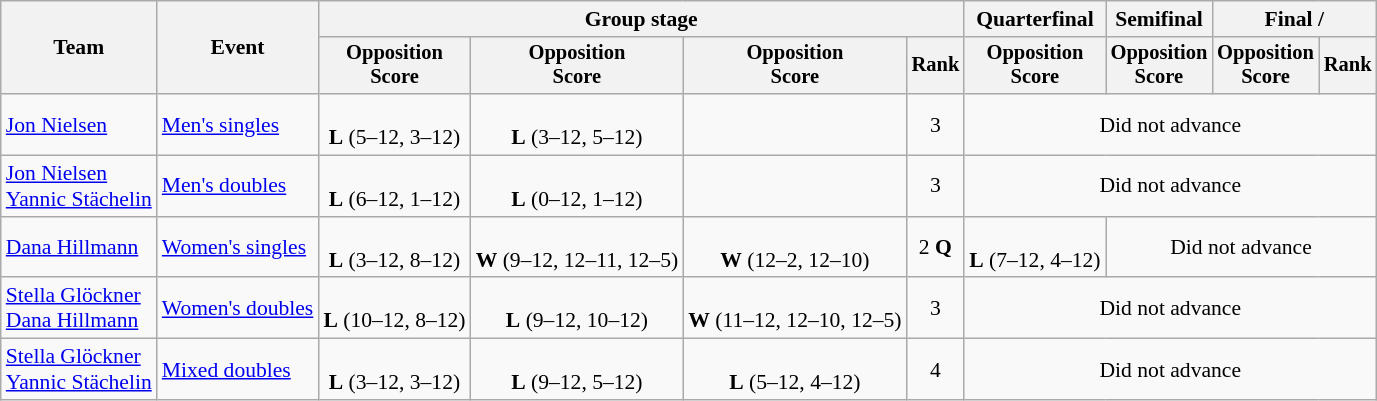<table class="wikitable" style="font-size:90%">
<tr>
<th rowspan=2>Team</th>
<th rowspan=2>Event</th>
<th colspan=4>Group stage</th>
<th>Quarterfinal</th>
<th>Semifinal</th>
<th colspan=2>Final / </th>
</tr>
<tr style="font-size:95%">
<th>Opposition<br>Score</th>
<th>Opposition<br>Score</th>
<th>Opposition<br>Score</th>
<th>Rank</th>
<th>Opposition<br>Score</th>
<th>Opposition<br>Score</th>
<th>Opposition<br>Score</th>
<th>Rank</th>
</tr>
<tr align=center>
<td align=left><a href='#'>Jon Nielsen</a></td>
<td align=left><a href='#'>Men's singles</a></td>
<td><br><strong>L</strong> (5–12, 3–12)</td>
<td><br><strong>L</strong> (3–12, 5–12)</td>
<td></td>
<td>3</td>
<td colspan=4>Did not advance</td>
</tr>
<tr align=center>
<td align=left><a href='#'>Jon Nielsen</a><br><a href='#'>Yannic Stächelin</a></td>
<td align=left><a href='#'>Men's doubles</a></td>
<td><br><strong>L</strong> (6–12, 1–12)</td>
<td><br><strong>L</strong> (0–12, 1–12)</td>
<td></td>
<td>3</td>
<td colspan=4>Did not advance</td>
</tr>
<tr align=center>
<td align=left><a href='#'>Dana Hillmann</a></td>
<td align=left><a href='#'>Women's singles</a></td>
<td><br><strong>L</strong> (3–12, 8–12)</td>
<td><br><strong>W</strong> (9–12, 12–11, 12–5)</td>
<td><br><strong>W</strong> (12–2, 12–10)</td>
<td>2 <strong>Q</strong></td>
<td><br><strong>L</strong> (7–12, 4–12)</td>
<td colspan=3>Did not advance</td>
</tr>
<tr align=center>
<td align=left><a href='#'>Stella Glöckner</a><br><a href='#'>Dana Hillmann</a></td>
<td align=left><a href='#'>Women's doubles</a></td>
<td><br><strong>L</strong> (10–12, 8–12)</td>
<td><br><strong>L</strong> (9–12, 10–12)</td>
<td><br><strong>W</strong> (11–12, 12–10, 12–5)</td>
<td>3</td>
<td colspan=4>Did not advance</td>
</tr>
<tr align=center>
<td align=left><a href='#'>Stella Glöckner</a><br><a href='#'>Yannic Stächelin</a></td>
<td align=left><a href='#'>Mixed doubles</a></td>
<td><br><strong>L</strong> (3–12, 3–12)</td>
<td><br><strong>L</strong> (9–12, 5–12)</td>
<td><br><strong>L</strong> (5–12, 4–12)</td>
<td>4</td>
<td colspan=4>Did not advance</td>
</tr>
</table>
